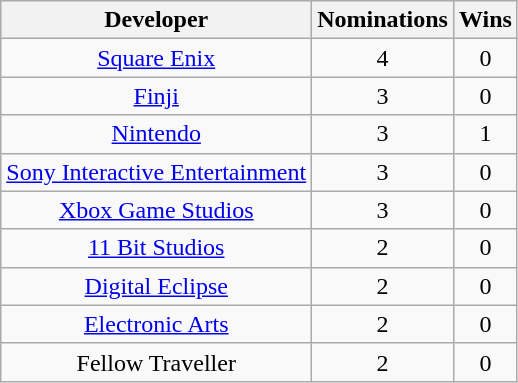<table class="wikitable sortable plainrowheaders" style="text-align:center">
<tr>
<th scope="col">Developer</th>
<th scope="col">Nominations</th>
<th scope="col">Wins</th>
</tr>
<tr>
<td><a href='#'>Square Enix</a></td>
<td>4</td>
<td>0</td>
</tr>
<tr>
<td><a href='#'>Finji</a></td>
<td>3</td>
<td>0</td>
</tr>
<tr>
<td><a href='#'>Nintendo</a></td>
<td>3</td>
<td>1</td>
</tr>
<tr>
<td><a href='#'>Sony Interactive Entertainment</a></td>
<td>3</td>
<td>0</td>
</tr>
<tr>
<td><a href='#'>Xbox Game Studios</a></td>
<td>3</td>
<td>0</td>
</tr>
<tr>
<td><a href='#'>11 Bit Studios</a></td>
<td>2</td>
<td>0</td>
</tr>
<tr>
<td><a href='#'>Digital Eclipse</a></td>
<td>2</td>
<td>0</td>
</tr>
<tr>
<td><a href='#'>Electronic Arts</a></td>
<td>2</td>
<td>0</td>
</tr>
<tr>
<td>Fellow Traveller</td>
<td>2</td>
<td>0</td>
</tr>
</table>
